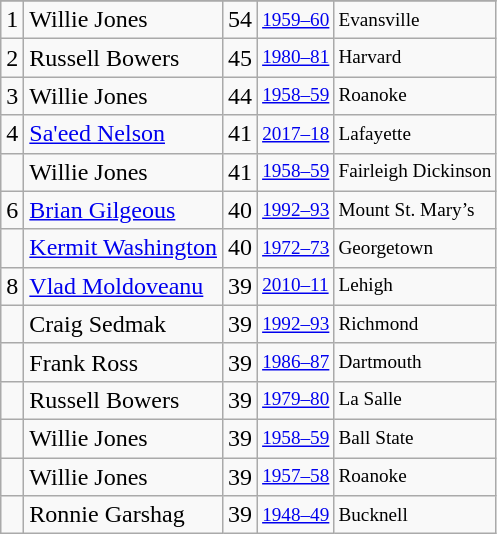<table class="wikitable">
<tr>
</tr>
<tr>
<td>1</td>
<td>Willie Jones</td>
<td>54</td>
<td style="font-size:80%;"><a href='#'>1959–60</a></td>
<td style="font-size:80%;">Evansville</td>
</tr>
<tr>
<td>2</td>
<td>Russell Bowers</td>
<td>45</td>
<td style="font-size:80%;"><a href='#'>1980–81</a></td>
<td style="font-size:80%;">Harvard</td>
</tr>
<tr>
<td>3</td>
<td>Willie Jones</td>
<td>44</td>
<td style="font-size:80%;"><a href='#'>1958–59</a></td>
<td style="font-size:80%;">Roanoke</td>
</tr>
<tr>
<td>4</td>
<td><a href='#'>Sa'eed Nelson</a></td>
<td>41</td>
<td style="font-size:80%;"><a href='#'>2017–18</a></td>
<td style="font-size:80%;">Lafayette</td>
</tr>
<tr>
<td></td>
<td>Willie Jones</td>
<td>41</td>
<td style="font-size:80%;"><a href='#'>1958–59</a></td>
<td style="font-size:80%;">Fairleigh Dickinson</td>
</tr>
<tr>
<td>6</td>
<td><a href='#'>Brian Gilgeous</a></td>
<td>40</td>
<td style="font-size:80%;"><a href='#'>1992–93</a></td>
<td style="font-size:80%;">Mount St. Mary’s</td>
</tr>
<tr>
<td></td>
<td><a href='#'>Kermit Washington</a></td>
<td>40</td>
<td style="font-size:80%;"><a href='#'>1972–73</a></td>
<td style="font-size:80%;">Georgetown</td>
</tr>
<tr>
<td>8</td>
<td><a href='#'>Vlad Moldoveanu</a></td>
<td>39</td>
<td style="font-size:80%;"><a href='#'>2010–11</a></td>
<td style="font-size:80%;">Lehigh</td>
</tr>
<tr>
<td></td>
<td>Craig Sedmak</td>
<td>39</td>
<td style="font-size:80%;"><a href='#'>1992–93</a></td>
<td style="font-size:80%;">Richmond</td>
</tr>
<tr>
<td></td>
<td>Frank Ross</td>
<td>39</td>
<td style="font-size:80%;"><a href='#'>1986–87</a></td>
<td style="font-size:80%;">Dartmouth</td>
</tr>
<tr>
<td></td>
<td>Russell Bowers</td>
<td>39</td>
<td style="font-size:80%;"><a href='#'>1979–80</a></td>
<td style="font-size:80%;">La Salle</td>
</tr>
<tr>
<td></td>
<td>Willie Jones</td>
<td>39</td>
<td style="font-size:80%;"><a href='#'>1958–59</a></td>
<td style="font-size:80%;">Ball State</td>
</tr>
<tr>
<td></td>
<td>Willie Jones</td>
<td>39</td>
<td style="font-size:80%;"><a href='#'>1957–58</a></td>
<td style="font-size:80%;">Roanoke</td>
</tr>
<tr>
<td></td>
<td>Ronnie Garshag</td>
<td>39</td>
<td style="font-size:80%;"><a href='#'>1948–49</a></td>
<td style="font-size:80%;">Bucknell</td>
</tr>
</table>
